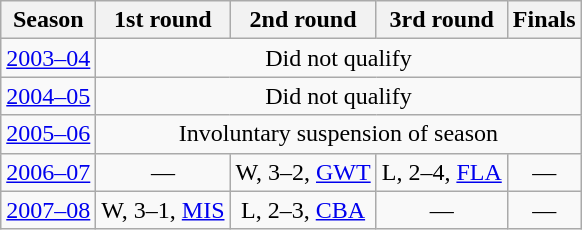<table class="wikitable" style="text-align:center">
<tr>
<th>Season</th>
<th>1st round</th>
<th>2nd round</th>
<th>3rd round</th>
<th>Finals</th>
</tr>
<tr>
<td><a href='#'>2003–04</a></td>
<td colspan="5">Did not qualify</td>
</tr>
<tr>
<td><a href='#'>2004–05</a></td>
<td colspan="5">Did not qualify</td>
</tr>
<tr>
<td><a href='#'>2005–06</a></td>
<td colspan="5">Involuntary suspension of season</td>
</tr>
<tr>
<td><a href='#'>2006–07</a></td>
<td>—</td>
<td>W, 3–2, <a href='#'>GWT</a></td>
<td>L, 2–4, <a href='#'>FLA</a></td>
<td>—</td>
</tr>
<tr>
<td><a href='#'>2007–08</a></td>
<td>W, 3–1, <a href='#'>MIS</a></td>
<td>L, 2–3, <a href='#'>CBA</a></td>
<td>—</td>
<td>—</td>
</tr>
</table>
